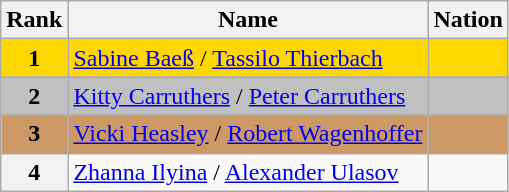<table class="wikitable">
<tr>
<th>Rank</th>
<th>Name</th>
<th>Nation</th>
</tr>
<tr bgcolor="gold">
<td align="center"><strong>1</strong></td>
<td><a href='#'>Sabine Baeß</a> / <a href='#'>Tassilo Thierbach</a></td>
<td></td>
</tr>
<tr bgcolor="silver">
<td align="center"><strong>2</strong></td>
<td><a href='#'>Kitty Carruthers</a> / <a href='#'>Peter Carruthers</a></td>
<td></td>
</tr>
<tr bgcolor="cc9966">
<td align="center"><strong>3</strong></td>
<td><a href='#'>Vicki Heasley</a> / <a href='#'>Robert Wagenhoffer</a></td>
<td></td>
</tr>
<tr>
<th>4</th>
<td><a href='#'>Zhanna Ilyina</a> /  <a href='#'>Alexander Ulasov</a></td>
<td></td>
</tr>
</table>
